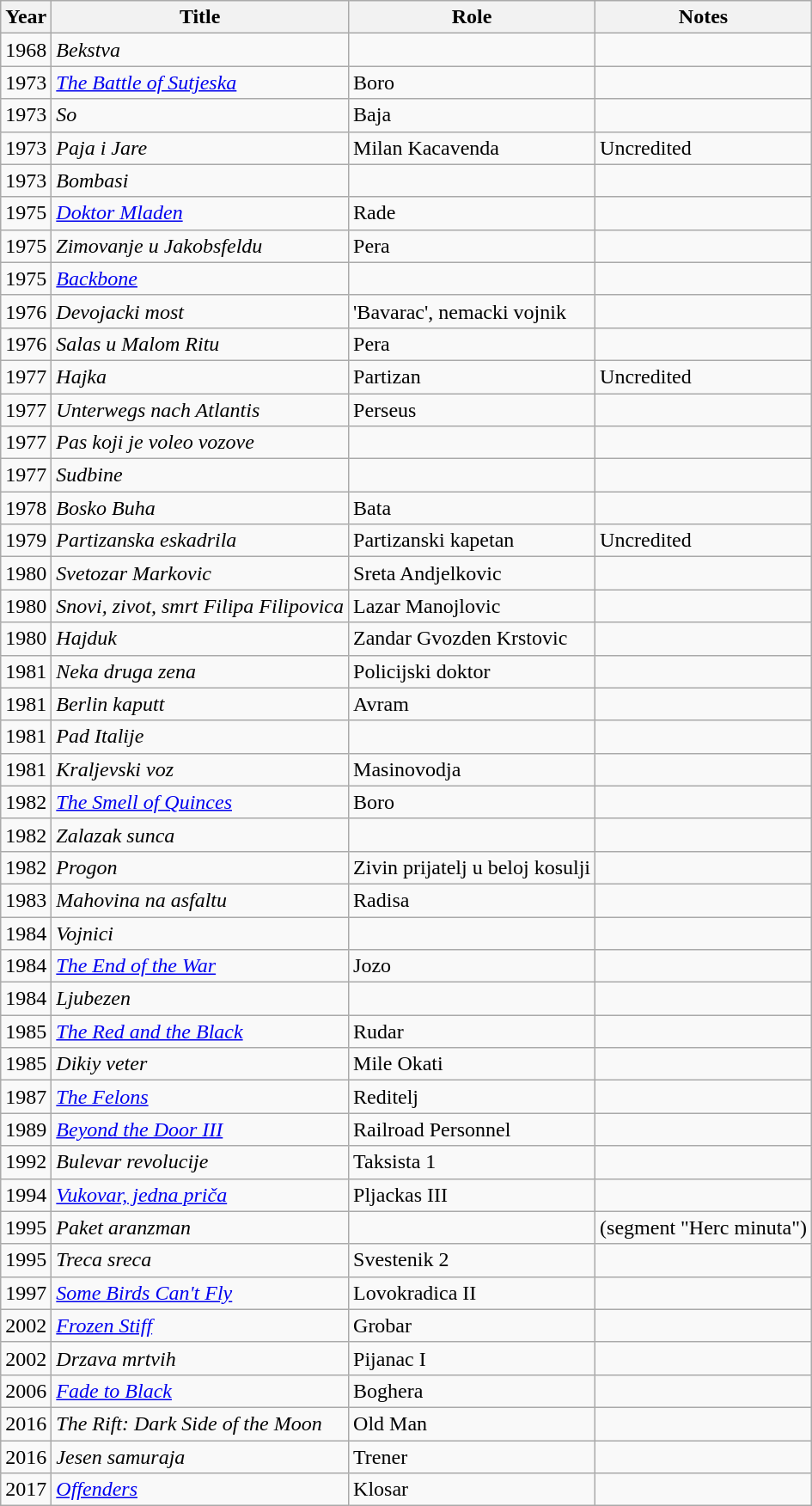<table class="wikitable sortable">
<tr>
<th>Year</th>
<th>Title</th>
<th>Role</th>
<th class="unsortable">Notes</th>
</tr>
<tr>
<td>1968</td>
<td><em>Bekstva</em></td>
<td></td>
<td></td>
</tr>
<tr>
<td>1973</td>
<td><em><a href='#'>The Battle of Sutjeska</a></em></td>
<td>Boro</td>
<td></td>
</tr>
<tr>
<td>1973</td>
<td><em>So</em></td>
<td>Baja</td>
<td></td>
</tr>
<tr>
<td>1973</td>
<td><em>Paja i Jare</em></td>
<td>Milan Kacavenda</td>
<td>Uncredited</td>
</tr>
<tr>
<td>1973</td>
<td><em>Bombasi</em></td>
<td></td>
<td></td>
</tr>
<tr>
<td>1975</td>
<td><em><a href='#'>Doktor Mladen</a></em></td>
<td>Rade</td>
<td></td>
</tr>
<tr>
<td>1975</td>
<td><em>Zimovanje u Jakobsfeldu</em></td>
<td>Pera</td>
<td></td>
</tr>
<tr>
<td>1975</td>
<td><em><a href='#'>Backbone</a></em></td>
<td></td>
<td></td>
</tr>
<tr>
<td>1976</td>
<td><em>Devojacki most</em></td>
<td>'Bavarac', nemacki vojnik</td>
<td></td>
</tr>
<tr>
<td>1976</td>
<td><em>Salas u Malom Ritu</em></td>
<td>Pera</td>
<td></td>
</tr>
<tr>
<td>1977</td>
<td><em>Hajka</em></td>
<td>Partizan</td>
<td>Uncredited</td>
</tr>
<tr>
<td>1977</td>
<td><em>Unterwegs nach Atlantis</em></td>
<td>Perseus</td>
<td></td>
</tr>
<tr>
<td>1977</td>
<td><em>Pas koji je voleo vozove</em></td>
<td></td>
<td></td>
</tr>
<tr>
<td>1977</td>
<td><em>Sudbine</em></td>
<td></td>
<td></td>
</tr>
<tr>
<td>1978</td>
<td><em>Bosko Buha</em></td>
<td>Bata</td>
<td></td>
</tr>
<tr>
<td>1979</td>
<td><em>Partizanska eskadrila</em></td>
<td>Partizanski kapetan</td>
<td>Uncredited</td>
</tr>
<tr>
<td>1980</td>
<td><em>Svetozar Markovic</em></td>
<td>Sreta Andjelkovic</td>
<td></td>
</tr>
<tr>
<td>1980</td>
<td><em>Snovi, zivot, smrt Filipa Filipovica</em></td>
<td>Lazar Manojlovic</td>
<td></td>
</tr>
<tr>
<td>1980</td>
<td><em>Hajduk</em></td>
<td>Zandar Gvozden Krstovic</td>
<td></td>
</tr>
<tr>
<td>1981</td>
<td><em>Neka druga zena</em></td>
<td>Policijski doktor</td>
<td></td>
</tr>
<tr>
<td>1981</td>
<td><em>Berlin kaputt</em></td>
<td>Avram</td>
<td></td>
</tr>
<tr>
<td>1981</td>
<td><em>Pad Italije</em></td>
<td></td>
<td></td>
</tr>
<tr>
<td>1981</td>
<td><em>Kraljevski voz</em></td>
<td>Masinovodja</td>
<td></td>
</tr>
<tr>
<td>1982</td>
<td><em><a href='#'>The Smell of Quinces</a></em></td>
<td>Boro</td>
<td></td>
</tr>
<tr>
<td>1982</td>
<td><em>Zalazak sunca</em></td>
<td></td>
<td></td>
</tr>
<tr>
<td>1982</td>
<td><em>Progon</em></td>
<td>Zivin prijatelj u beloj kosulji</td>
<td></td>
</tr>
<tr>
<td>1983</td>
<td><em>Mahovina na asfaltu</em></td>
<td>Radisa</td>
<td></td>
</tr>
<tr>
<td>1984</td>
<td><em>Vojnici</em></td>
<td></td>
<td></td>
</tr>
<tr>
<td>1984</td>
<td><em><a href='#'>The End of the War</a></em></td>
<td>Jozo</td>
<td></td>
</tr>
<tr>
<td>1984</td>
<td><em>Ljubezen</em></td>
<td></td>
<td></td>
</tr>
<tr>
<td>1985</td>
<td><em><a href='#'>The Red and the Black</a></em></td>
<td>Rudar</td>
<td></td>
</tr>
<tr>
<td>1985</td>
<td><em>Dikiy veter</em></td>
<td>Mile Okati</td>
<td></td>
</tr>
<tr>
<td>1987</td>
<td><em><a href='#'>The Felons</a></em></td>
<td>Reditelj</td>
<td></td>
</tr>
<tr>
<td>1989</td>
<td><em><a href='#'>Beyond the Door III</a></em></td>
<td>Railroad Personnel</td>
<td></td>
</tr>
<tr>
<td>1992</td>
<td><em>Bulevar revolucije</em></td>
<td>Taksista 1</td>
<td></td>
</tr>
<tr>
<td>1994</td>
<td><em><a href='#'>Vukovar, jedna priča</a></em></td>
<td>Pljackas III</td>
<td></td>
</tr>
<tr>
<td>1995</td>
<td><em>Paket aranzman</em></td>
<td></td>
<td>(segment "Herc minuta")</td>
</tr>
<tr>
<td>1995</td>
<td><em>Treca sreca</em></td>
<td>Svestenik 2</td>
<td></td>
</tr>
<tr>
<td>1997</td>
<td><em><a href='#'>Some Birds Can't Fly</a></em></td>
<td>Lovokradica II</td>
<td></td>
</tr>
<tr>
<td>2002</td>
<td><em><a href='#'>Frozen Stiff</a></em></td>
<td>Grobar</td>
<td></td>
</tr>
<tr>
<td>2002</td>
<td><em>Drzava mrtvih</em></td>
<td>Pijanac I</td>
<td></td>
</tr>
<tr>
<td>2006</td>
<td><em><a href='#'>Fade to Black</a></em></td>
<td>Boghera</td>
<td></td>
</tr>
<tr>
<td>2016</td>
<td><em>The Rift: Dark Side of the Moon</em></td>
<td>Old Man</td>
<td></td>
</tr>
<tr>
<td>2016</td>
<td><em>Jesen samuraja</em></td>
<td>Trener</td>
<td></td>
</tr>
<tr>
<td>2017</td>
<td><em><a href='#'>Offenders</a></em></td>
<td>Klosar</td>
<td></td>
</tr>
</table>
